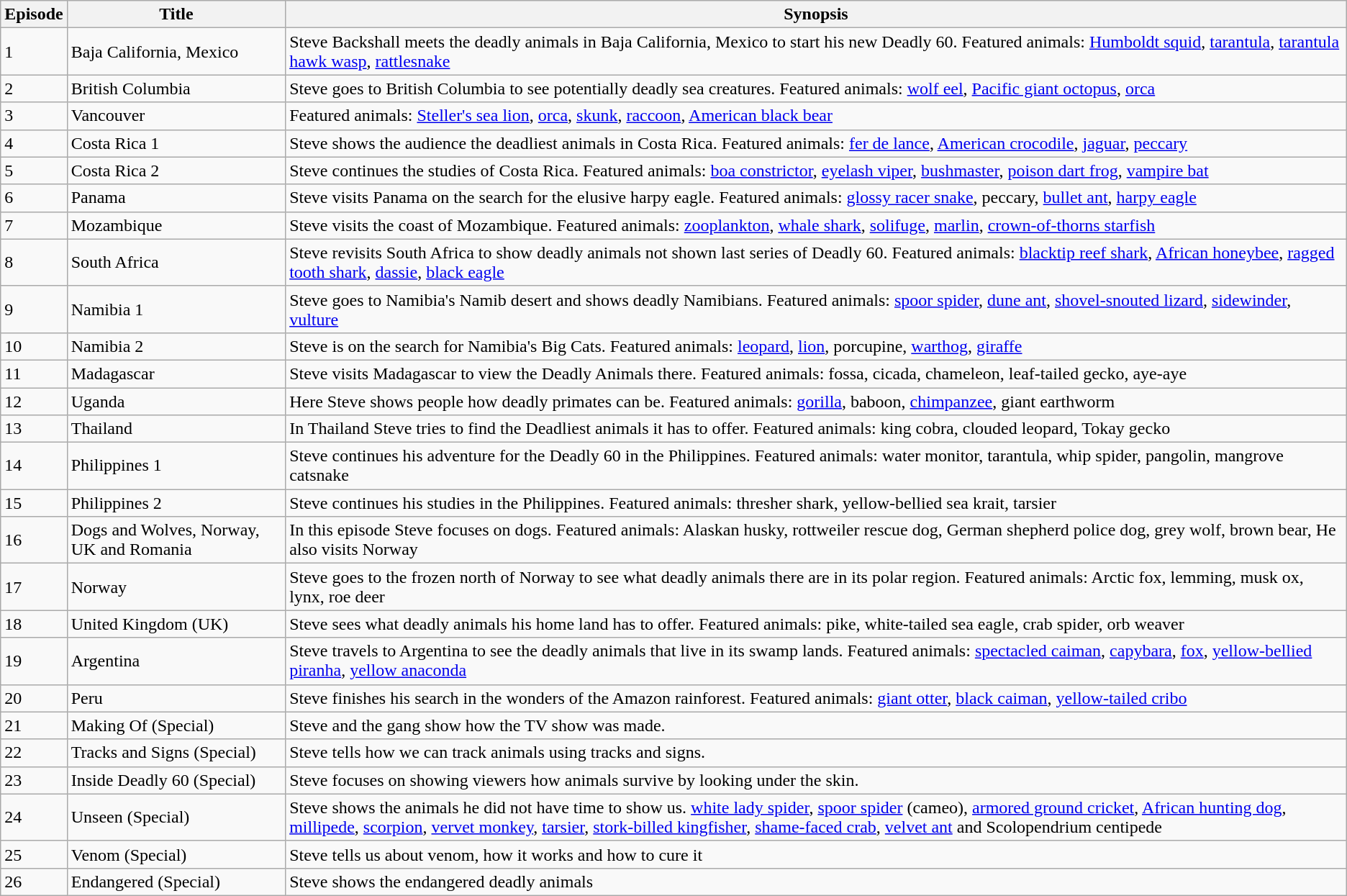<table class="wikitable">
<tr>
<th>Episode</th>
<th>Title</th>
<th>Synopsis</th>
</tr>
<tr>
<td>1</td>
<td>Baja California, Mexico</td>
<td>Steve Backshall meets the deadly animals in Baja California, Mexico to start his new Deadly 60. Featured animals: <a href='#'>Humboldt squid</a>, <a href='#'>tarantula</a>, <a href='#'>tarantula hawk wasp</a>, <a href='#'>rattlesnake</a></td>
</tr>
<tr>
<td>2</td>
<td>British Columbia</td>
<td>Steve goes to British Columbia to see potentially deadly sea creatures. Featured animals: <a href='#'>wolf eel</a>, <a href='#'>Pacific giant octopus</a>, <a href='#'>orca</a></td>
</tr>
<tr>
<td>3</td>
<td>Vancouver</td>
<td>Featured animals: <a href='#'>Steller's sea lion</a>, <a href='#'>orca</a>, <a href='#'>skunk</a>, <a href='#'>raccoon</a>, <a href='#'>American black bear</a></td>
</tr>
<tr>
<td>4</td>
<td>Costa Rica 1</td>
<td>Steve shows the audience the deadliest animals in Costa Rica. Featured animals: <a href='#'>fer de lance</a>, <a href='#'>American crocodile</a>, <a href='#'>jaguar</a>, <a href='#'>peccary</a></td>
</tr>
<tr>
<td>5</td>
<td>Costa Rica 2</td>
<td>Steve continues the studies of Costa Rica. Featured animals: <a href='#'>boa constrictor</a>, <a href='#'>eyelash viper</a>, <a href='#'>bushmaster</a>, <a href='#'>poison dart frog</a>, <a href='#'>vampire bat</a></td>
</tr>
<tr>
<td>6</td>
<td>Panama</td>
<td>Steve visits Panama on the search for the elusive harpy eagle. Featured animals: <a href='#'>glossy racer snake</a>, peccary, <a href='#'>bullet ant</a>, <a href='#'>harpy eagle</a></td>
</tr>
<tr>
<td>7</td>
<td>Mozambique</td>
<td>Steve visits the coast of Mozambique. Featured animals: <a href='#'>zooplankton</a>, <a href='#'>whale shark</a>, <a href='#'>solifuge</a>, <a href='#'>marlin</a>, <a href='#'>crown-of-thorns starfish</a></td>
</tr>
<tr>
<td>8</td>
<td>South Africa</td>
<td>Steve revisits South Africa to show deadly animals not shown last series of Deadly 60. Featured animals: <a href='#'>blacktip reef shark</a>, <a href='#'>African honeybee</a>, <a href='#'>ragged tooth shark</a>, <a href='#'>dassie</a>, <a href='#'>black eagle</a></td>
</tr>
<tr>
<td>9</td>
<td>Namibia 1</td>
<td>Steve goes to Namibia's Namib desert and shows deadly Namibians. Featured animals: <a href='#'>spoor spider</a>, <a href='#'>dune ant</a>, <a href='#'>shovel-snouted lizard</a>, <a href='#'>sidewinder</a>, <a href='#'>vulture</a></td>
</tr>
<tr>
<td>10</td>
<td>Namibia 2</td>
<td>Steve is on the search for Namibia's Big Cats. Featured animals: <a href='#'>leopard</a>, <a href='#'>lion</a>, porcupine, <a href='#'>warthog</a>, <a href='#'>giraffe</a></td>
</tr>
<tr>
<td>11</td>
<td>Madagascar</td>
<td>Steve visits Madagascar to view the Deadly Animals there. Featured animals: fossa, cicada, chameleon, leaf-tailed gecko, aye-aye</td>
</tr>
<tr>
<td>12</td>
<td>Uganda</td>
<td>Here Steve shows people how deadly primates can be. Featured animals: <a href='#'>gorilla</a>, baboon, <a href='#'>chimpanzee</a>, giant earthworm</td>
</tr>
<tr>
<td>13</td>
<td>Thailand</td>
<td>In Thailand Steve tries to find the Deadliest animals it has to offer. Featured animals: king cobra, clouded leopard, Tokay gecko</td>
</tr>
<tr>
<td>14</td>
<td>Philippines 1</td>
<td>Steve continues his adventure for the Deadly 60 in the Philippines. Featured animals: water monitor, tarantula, whip spider, pangolin, mangrove catsnake</td>
</tr>
<tr>
<td>15</td>
<td>Philippines 2</td>
<td>Steve continues his studies in the Philippines. Featured animals: thresher shark, yellow-bellied sea krait, tarsier</td>
</tr>
<tr>
<td>16</td>
<td>Dogs and Wolves, Norway, UK and Romania</td>
<td>In this episode Steve focuses on dogs. Featured animals: Alaskan husky, rottweiler rescue dog, German shepherd police dog, grey wolf, brown bear, He also visits Norway</td>
</tr>
<tr>
<td>17</td>
<td>Norway</td>
<td>Steve goes to the frozen north of Norway to see what deadly animals there are in its polar region. Featured animals: Arctic fox, lemming, musk ox, lynx, roe deer</td>
</tr>
<tr>
<td>18</td>
<td>United Kingdom (UK)</td>
<td>Steve sees what deadly animals his home land has to offer. Featured animals: pike, white-tailed sea eagle, crab spider, orb weaver</td>
</tr>
<tr>
<td>19</td>
<td>Argentina</td>
<td>Steve travels to Argentina to see the deadly animals that live in its swamp lands. Featured animals: <a href='#'>spectacled caiman</a>, <a href='#'>capybara</a>, <a href='#'>fox</a>, <a href='#'>yellow-bellied piranha</a>, <a href='#'>yellow anaconda</a></td>
</tr>
<tr>
<td>20</td>
<td>Peru</td>
<td>Steve finishes his search in the wonders of the Amazon rainforest. Featured animals: <a href='#'>giant otter</a>, <a href='#'>black caiman</a>, <a href='#'>yellow-tailed cribo</a></td>
</tr>
<tr>
<td>21</td>
<td>Making Of (Special)</td>
<td>Steve and the gang show how the TV show was made.</td>
</tr>
<tr>
<td>22</td>
<td>Tracks and Signs (Special)</td>
<td>Steve tells how we can track animals using tracks and signs.</td>
</tr>
<tr>
<td>23</td>
<td>Inside Deadly 60 (Special)</td>
<td>Steve focuses on showing viewers how animals survive by looking under the skin.</td>
</tr>
<tr>
<td>24</td>
<td>Unseen (Special)</td>
<td>Steve shows the animals he did not have time to show us. <a href='#'>white lady spider</a>, <a href='#'>spoor spider</a> (cameo), <a href='#'>armored ground cricket</a>, <a href='#'>African hunting dog</a>, <a href='#'>millipede</a>, <a href='#'>scorpion</a>, <a href='#'>vervet monkey</a>, <a href='#'>tarsier</a>, <a href='#'>stork-billed kingfisher</a>, <a href='#'>shame-faced crab</a>, <a href='#'>velvet ant</a> and Scolopendrium centipede</td>
</tr>
<tr>
<td>25</td>
<td>Venom (Special)</td>
<td>Steve tells us about venom, how it works and how to cure it</td>
</tr>
<tr>
<td>26</td>
<td>Endangered (Special)</td>
<td>Steve shows the endangered deadly animals</td>
</tr>
</table>
